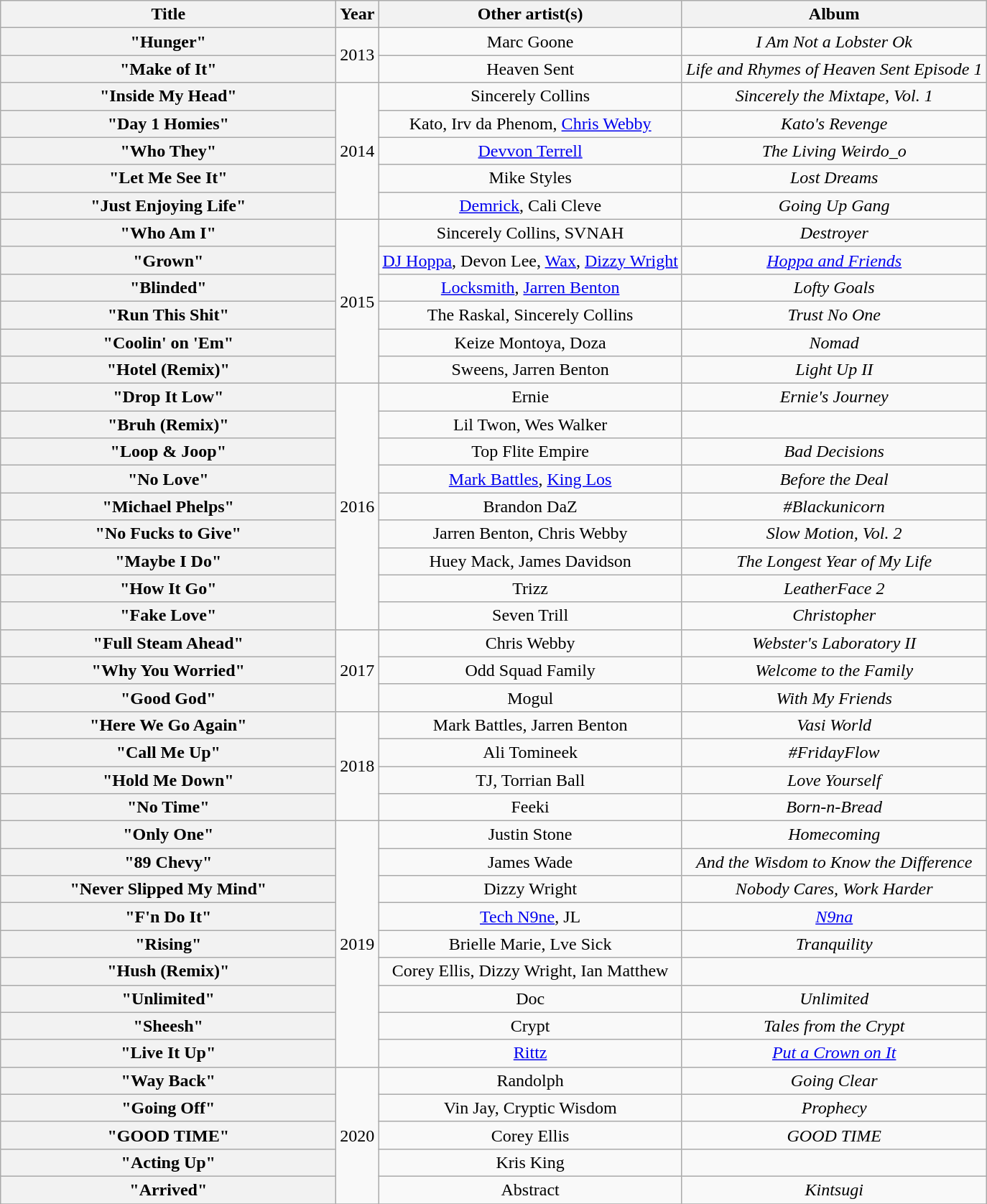<table class="wikitable plainrowheaders" style="text-align:center;">
<tr>
<th scope="col" style="width:19em;">Title</th>
<th scope="col">Year</th>
<th scope="col">Other artist(s)</th>
<th scope="col">Album</th>
</tr>
<tr>
<th scope="row">"Hunger"</th>
<td rowspan="2">2013</td>
<td>Marc Goone</td>
<td><em>I Am Not a Lobster Ok</em></td>
</tr>
<tr>
<th scope="row">"Make of It"</th>
<td>Heaven Sent</td>
<td><em>Life and Rhymes of Heaven Sent Episode 1</em></td>
</tr>
<tr>
<th scope="row">"Inside My Head"</th>
<td rowspan="5">2014</td>
<td>Sincerely Collins</td>
<td><em>Sincerely the Mixtape, Vol. 1</em></td>
</tr>
<tr>
<th scope="row">"Day 1 Homies"</th>
<td>Kato, Irv da Phenom, <a href='#'>Chris Webby</a></td>
<td><em>Kato's Revenge</em></td>
</tr>
<tr>
<th scope="row">"Who They"</th>
<td><a href='#'>Devvon Terrell</a></td>
<td><em>The Living Weirdo_o</em></td>
</tr>
<tr>
<th scope="row">"Let Me See It"</th>
<td>Mike Styles</td>
<td><em>Lost Dreams</em></td>
</tr>
<tr>
<th scope="row">"Just Enjoying Life"</th>
<td><a href='#'>Demrick</a>, Cali Cleve</td>
<td><em>Going Up Gang</em></td>
</tr>
<tr>
<th scope="row">"Who Am I"</th>
<td rowspan="6">2015</td>
<td>Sincerely Collins, SVNAH</td>
<td><em>Destroyer</em></td>
</tr>
<tr>
<th scope="row">"Grown"</th>
<td><a href='#'>DJ Hoppa</a>, Devon Lee, <a href='#'>Wax</a>, <a href='#'>Dizzy Wright</a></td>
<td><em><a href='#'>Hoppa and Friends</a></em></td>
</tr>
<tr>
<th scope="row">"Blinded"</th>
<td><a href='#'>Locksmith</a>, <a href='#'>Jarren Benton</a></td>
<td><em>Lofty Goals</em></td>
</tr>
<tr>
<th scope="row">"Run This Shit"</th>
<td>The Raskal, Sincerely Collins</td>
<td><em>Trust No One</em></td>
</tr>
<tr>
<th scope="row">"Coolin' on 'Em"</th>
<td>Keize Montoya, Doza</td>
<td><em>Nomad</em></td>
</tr>
<tr>
<th scope="row">"Hotel (Remix)"</th>
<td>Sweens, Jarren Benton</td>
<td><em>Light Up II</em></td>
</tr>
<tr>
<th scope="row">"Drop It Low"</th>
<td rowspan="9">2016</td>
<td>Ernie</td>
<td><em>Ernie's Journey</em></td>
</tr>
<tr>
<th scope="row">"Bruh (Remix)"</th>
<td>Lil Twon, Wes Walker</td>
<td></td>
</tr>
<tr>
<th scope="row">"Loop & Joop"</th>
<td>Top Flite Empire</td>
<td><em>Bad Decisions</em></td>
</tr>
<tr>
<th scope="row">"No Love"</th>
<td><a href='#'>Mark Battles</a>, <a href='#'>King Los</a></td>
<td><em>Before the Deal</em></td>
</tr>
<tr>
<th scope="row">"Michael Phelps"</th>
<td>Brandon DaZ</td>
<td><em>#Blackunicorn</em></td>
</tr>
<tr>
<th scope="row">"No Fucks to Give"</th>
<td>Jarren Benton, Chris Webby</td>
<td><em>Slow Motion, Vol. 2</em></td>
</tr>
<tr>
<th scope="row">"Maybe I Do"</th>
<td>Huey Mack, James Davidson</td>
<td><em>The Longest Year of My Life</em></td>
</tr>
<tr>
<th scope="row">"How It Go"</th>
<td>Trizz</td>
<td><em>LeatherFace 2</em></td>
</tr>
<tr>
<th scope="row">"Fake Love"</th>
<td>Seven Trill</td>
<td><em>Christopher</em></td>
</tr>
<tr>
<th scope="row">"Full Steam Ahead"</th>
<td rowspan="3">2017</td>
<td>Chris Webby</td>
<td><em>Webster's Laboratory II</em></td>
</tr>
<tr>
<th scope="row">"Why You Worried"</th>
<td>Odd Squad Family</td>
<td><em>Welcome to the Family</em></td>
</tr>
<tr>
<th scope="row">"Good God"</th>
<td>Mogul</td>
<td><em>With My Friends</em></td>
</tr>
<tr>
<th scope="row">"Here We Go Again"</th>
<td rowspan="4">2018</td>
<td>Mark Battles, Jarren Benton</td>
<td><em>Vasi World</em></td>
</tr>
<tr>
<th scope="row">"Call Me Up"</th>
<td>Ali Tomineek</td>
<td><em>#FridayFlow</em></td>
</tr>
<tr>
<th scope="row">"Hold Me Down"</th>
<td>TJ, Torrian Ball</td>
<td><em>Love Yourself</em></td>
</tr>
<tr>
<th scope="row">"No Time"</th>
<td>Feeki</td>
<td><em>Born-n-Bread</em></td>
</tr>
<tr>
<th scope="row">"Only One"</th>
<td rowspan="9">2019</td>
<td>Justin Stone</td>
<td><em>Homecoming</em></td>
</tr>
<tr>
<th scope="row">"89 Chevy"</th>
<td>James Wade</td>
<td><em>And the Wisdom to Know the Difference</em></td>
</tr>
<tr>
<th scope="row">"Never Slipped My Mind"</th>
<td>Dizzy Wright</td>
<td><em>Nobody Cares, Work Harder</em></td>
</tr>
<tr>
<th scope="row">"F'n Do It"</th>
<td><a href='#'>Tech N9ne</a>, JL</td>
<td><em><a href='#'>N9na</a></em></td>
</tr>
<tr>
<th scope="row">"Rising"</th>
<td>Brielle Marie, Lve Sick</td>
<td><em>Tranquility</em></td>
</tr>
<tr>
<th scope="row">"Hush (Remix)"</th>
<td>Corey Ellis, Dizzy Wright, Ian Matthew</td>
<td></td>
</tr>
<tr>
<th scope="row">"Unlimited"</th>
<td>Doc</td>
<td><em>Unlimited</em></td>
</tr>
<tr>
<th scope="row">"Sheesh"</th>
<td>Crypt</td>
<td><em>Tales from the Crypt</em></td>
</tr>
<tr>
<th scope="row">"Live It Up"</th>
<td><a href='#'>Rittz</a></td>
<td><em><a href='#'>Put a Crown on It</a></em></td>
</tr>
<tr>
<th scope="row">"Way Back"</th>
<td rowspan="5">2020</td>
<td>Randolph</td>
<td><em>Going Clear</em></td>
</tr>
<tr>
<th scope="row">"Going Off"</th>
<td>Vin Jay, Cryptic Wisdom</td>
<td><em>Prophecy</em></td>
</tr>
<tr>
<th scope="row">"GOOD TIME"</th>
<td>Corey Ellis</td>
<td><em>GOOD TIME</em></td>
</tr>
<tr>
<th scope="row">"Acting Up" </th>
<td>Kris King</td>
<td></td>
</tr>
<tr>
<th scope="row">"Arrived"</th>
<td>Abstract</td>
<td><em>Kintsugi</em></td>
</tr>
<tr>
</tr>
</table>
